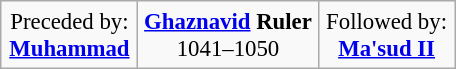<table align=center border=1 cellspacing=0 cellpadding=4 style="background: #f9f9f9; text-align:center; border:1px solid #aaa;border-collapse:collapse;font-size:95%">
<tr>
<td width="30%" align="center">Preceded by:<br><strong><a href='#'>Muhammad</a></strong></td>
<td width="40%" align="center"><strong><a href='#'>Ghaznavid</a> Ruler</strong><br>1041–1050</td>
<td width="30%" align="center">Followed by:<br><strong><a href='#'>Ma'sud II</a></strong></td>
</tr>
</table>
